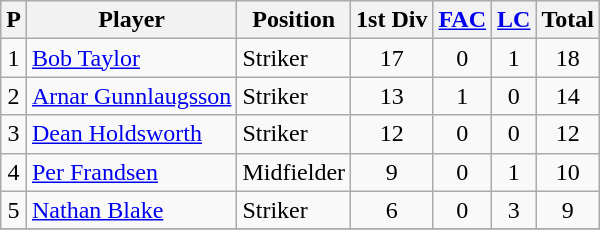<table class="wikitable sortable">
<tr>
<th>P</th>
<th>Player</th>
<th>Position</th>
<th>1st Div</th>
<th><a href='#'>FAC</a></th>
<th><a href='#'>LC</a></th>
<th>Total</th>
</tr>
<tr>
<td align=center>1</td>
<td> <a href='#'>Bob Taylor</a></td>
<td>Striker</td>
<td align=center>17</td>
<td align=center>0</td>
<td align=center>1</td>
<td align=center>18</td>
</tr>
<tr>
<td align=center>2</td>
<td> <a href='#'>Arnar Gunnlaugsson</a></td>
<td>Striker</td>
<td align=center>13</td>
<td align=center>1</td>
<td align=center>0</td>
<td align=center>14</td>
</tr>
<tr>
<td align=center>3</td>
<td> <a href='#'>Dean Holdsworth</a></td>
<td>Striker</td>
<td align=center>12</td>
<td align=center>0</td>
<td align=center>0</td>
<td align=center>12</td>
</tr>
<tr>
<td align=center>4</td>
<td> <a href='#'>Per Frandsen</a></td>
<td>Midfielder</td>
<td align=center>9</td>
<td align=center>0</td>
<td align=center>1</td>
<td align=center>10</td>
</tr>
<tr>
<td align=center>5</td>
<td> <a href='#'>Nathan Blake</a></td>
<td>Striker</td>
<td align=center>6</td>
<td align=center>0</td>
<td align=center>3</td>
<td align=center>9</td>
</tr>
<tr>
</tr>
</table>
